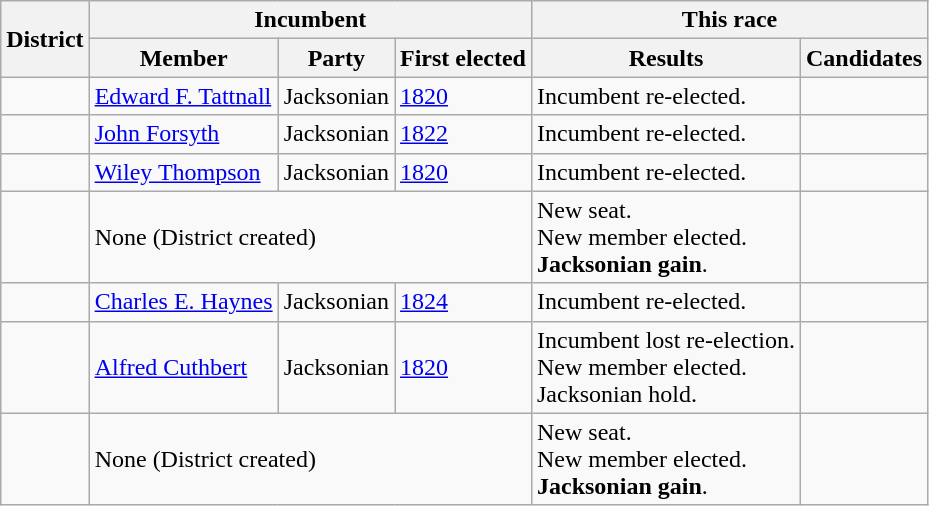<table class=wikitable>
<tr>
<th rowspan=2>District</th>
<th colspan=3>Incumbent</th>
<th colspan=2>This race</th>
</tr>
<tr>
<th>Member</th>
<th>Party</th>
<th>First elected</th>
<th>Results</th>
<th>Candidates</th>
</tr>
<tr>
<td></td>
<td><a href='#'>Edward F. Tattnall</a><br></td>
<td>Jacksonian</td>
<td><a href='#'>1820</a></td>
<td>Incumbent re-elected.</td>
<td nowrap></td>
</tr>
<tr>
<td></td>
<td><a href='#'>John Forsyth</a><br></td>
<td>Jacksonian</td>
<td><a href='#'>1822</a></td>
<td>Incumbent re-elected.</td>
<td nowrap></td>
</tr>
<tr>
<td></td>
<td><a href='#'>Wiley Thompson</a><br></td>
<td>Jacksonian</td>
<td><a href='#'>1820</a></td>
<td>Incumbent re-elected.</td>
<td nowrap></td>
</tr>
<tr>
<td></td>
<td colspan=3>None (District created)</td>
<td>New seat.<br>New member elected.<br><strong>Jacksonian gain</strong>.</td>
<td nowrap></td>
</tr>
<tr>
<td></td>
<td><a href='#'>Charles E. Haynes</a><br></td>
<td>Jacksonian</td>
<td><a href='#'>1824</a></td>
<td>Incumbent re-elected.</td>
<td nowrap></td>
</tr>
<tr>
<td></td>
<td><a href='#'>Alfred Cuthbert</a><br></td>
<td>Jacksonian</td>
<td><a href='#'>1820</a></td>
<td>Incumbent lost re-election.<br>New member elected.<br>Jacksonian hold.</td>
<td nowrap></td>
</tr>
<tr>
<td></td>
<td colspan=3>None (District created)</td>
<td>New seat.<br>New member elected.<br><strong>Jacksonian gain</strong>.</td>
<td nowrap></td>
</tr>
</table>
